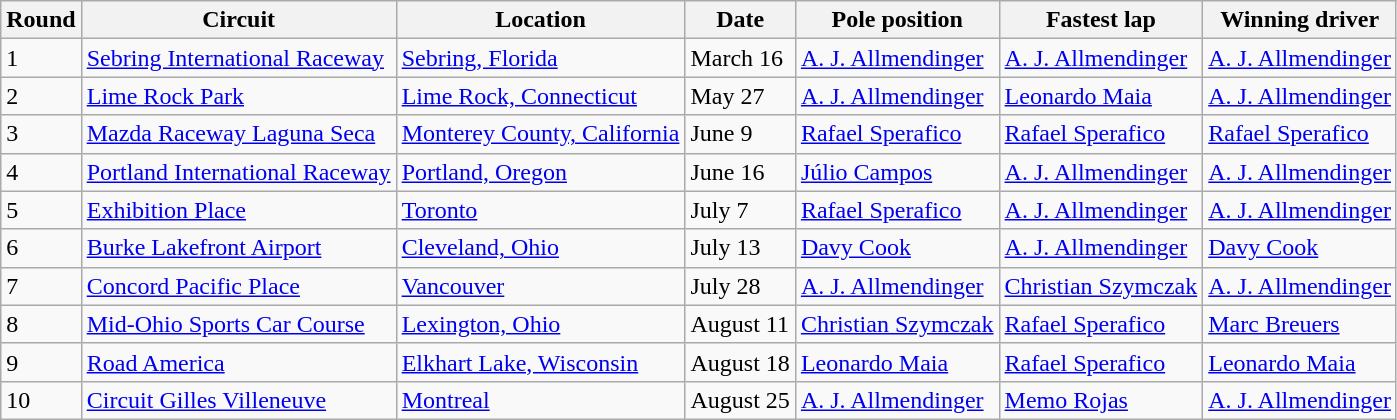<table class="wikitable">
<tr>
<th>Round</th>
<th>Circuit</th>
<th>Location</th>
<th>Date</th>
<th>Pole position</th>
<th>Fastest lap</th>
<th>Winning driver</th>
</tr>
<tr>
<td>1</td>
<td><a href='#'>Sebring International Raceway</a></td>
<td> <a href='#'>Sebring, Florida</a></td>
<td>March 16</td>
<td> <a href='#'>A. J. Allmendinger</a></td>
<td> <a href='#'>A. J. Allmendinger</a></td>
<td> <a href='#'>A. J. Allmendinger</a></td>
</tr>
<tr>
<td>2</td>
<td><a href='#'>Lime Rock Park</a></td>
<td> <a href='#'>Lime Rock, Connecticut</a></td>
<td>May 27</td>
<td> <a href='#'>A. J. Allmendinger</a></td>
<td> <a href='#'>Leonardo Maia</a></td>
<td> <a href='#'>A. J. Allmendinger</a></td>
</tr>
<tr>
<td>3</td>
<td><a href='#'>Mazda Raceway Laguna Seca</a></td>
<td> <a href='#'>Monterey County, California</a></td>
<td>June 9</td>
<td> <a href='#'>Rafael Sperafico</a></td>
<td> <a href='#'>Rafael Sperafico</a></td>
<td> <a href='#'>Rafael Sperafico</a></td>
</tr>
<tr>
<td>4</td>
<td><a href='#'>Portland International Raceway</a></td>
<td> <a href='#'>Portland, Oregon</a></td>
<td>June 16</td>
<td> <a href='#'>Júlio Campos</a></td>
<td> <a href='#'>A. J. Allmendinger</a></td>
<td> <a href='#'>A. J. Allmendinger</a></td>
</tr>
<tr>
<td>5</td>
<td><a href='#'>Exhibition Place</a></td>
<td> <a href='#'>Toronto</a></td>
<td>July 7</td>
<td> <a href='#'>Rafael Sperafico</a></td>
<td> <a href='#'>A. J. Allmendinger</a></td>
<td> <a href='#'>A. J. Allmendinger</a></td>
</tr>
<tr>
<td>6</td>
<td><a href='#'>Burke Lakefront Airport</a></td>
<td> <a href='#'>Cleveland, Ohio</a></td>
<td>July 13</td>
<td> <a href='#'>Davy Cook</a></td>
<td> <a href='#'>A. J. Allmendinger</a></td>
<td> <a href='#'>Davy Cook</a></td>
</tr>
<tr>
<td>7</td>
<td><a href='#'>Concord Pacific Place</a></td>
<td> <a href='#'>Vancouver</a></td>
<td>July 28</td>
<td> <a href='#'>A. J. Allmendinger</a></td>
<td> <a href='#'>Christian Szymczak</a></td>
<td> <a href='#'>A. J. Allmendinger</a></td>
</tr>
<tr>
<td>8</td>
<td><a href='#'>Mid-Ohio Sports Car Course</a></td>
<td> <a href='#'>Lexington, Ohio</a></td>
<td>August 11</td>
<td> <a href='#'>Christian Szymczak</a></td>
<td> <a href='#'>Rafael Sperafico</a></td>
<td> <a href='#'>Marc Breuers</a></td>
</tr>
<tr>
<td>9</td>
<td><a href='#'>Road America</a></td>
<td> <a href='#'>Elkhart Lake, Wisconsin</a></td>
<td>August 18</td>
<td> <a href='#'>Leonardo Maia</a></td>
<td> <a href='#'>Rafael Sperafico</a></td>
<td> <a href='#'>Leonardo Maia</a></td>
</tr>
<tr>
<td>10</td>
<td><a href='#'>Circuit Gilles Villeneuve</a></td>
<td> <a href='#'>Montreal</a></td>
<td>August 25</td>
<td> <a href='#'>A. J. Allmendinger</a></td>
<td> <a href='#'>Memo Rojas</a></td>
<td> <a href='#'>A. J. Allmendinger</a></td>
</tr>
</table>
